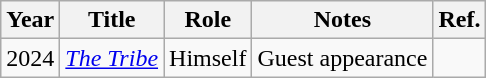<table class="wikitable sortable plainrowheaders">
<tr style="text-align:center;">
<th scope="col">Year</th>
<th scope="col">Title</th>
<th scope="col">Role</th>
<th scope="col" class="unsortable">Notes</th>
<th scope="col" class="unsortable">Ref.</th>
</tr>
<tr>
<td>2024</td>
<td><em><a href='#'>The Tribe</a></em></td>
<td>Himself</td>
<td>Guest appearance</td>
<td></td>
</tr>
</table>
